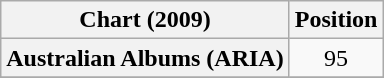<table class="wikitable sortable plainrowheaders" style="text-align:center">
<tr>
<th scope="col">Chart (2009)</th>
<th scope="col">Position</th>
</tr>
<tr>
<th scope="row">Australian Albums (ARIA)</th>
<td>95</td>
</tr>
<tr>
</tr>
</table>
